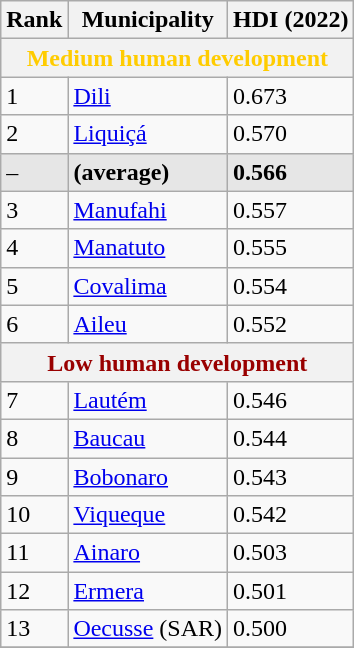<table class="wikitable sortable">
<tr>
<th class="sort">Rank</th>
<th class="sort">Municipality</th>
<th class="sort">HDI (2022)</th>
</tr>
<tr>
<th colspan="3" style="color:#fc0;">Medium human development</th>
</tr>
<tr>
<td>1</td>
<td style="text-align:left"><a href='#'>Dili</a></td>
<td>0.673</td>
</tr>
<tr>
<td>2</td>
<td style="text-align:left"><a href='#'>Liquiçá</a></td>
<td>0.570</td>
</tr>
<tr style="background:#e6e6e6">
<td>–</td>
<td style="text-align:left"><strong></strong> <strong>(average)</strong></td>
<td><strong>0.566</strong></td>
</tr>
<tr>
<td>3</td>
<td style="text-align:left"><a href='#'>Manufahi</a></td>
<td>0.557</td>
</tr>
<tr>
<td>4</td>
<td style="text-align:left"><a href='#'>Manatuto</a></td>
<td>0.555</td>
</tr>
<tr>
<td>5</td>
<td style="text-align:left"><a href='#'>Covalima</a></td>
<td>0.554</td>
</tr>
<tr>
<td>6</td>
<td style="text-align:left"><a href='#'>Aileu</a></td>
<td>0.552</td>
</tr>
<tr>
<th colspan="3" style="color:#900;">Low human development</th>
</tr>
<tr>
<td>7</td>
<td style="text-align:left"><a href='#'>Lautém</a></td>
<td>0.546</td>
</tr>
<tr>
<td>8</td>
<td style="text-align:left"><a href='#'>Baucau</a></td>
<td>0.544</td>
</tr>
<tr>
<td>9</td>
<td style="text-align:left"><a href='#'>Bobonaro</a></td>
<td>0.543</td>
</tr>
<tr>
<td>10</td>
<td style="text-align:left"><a href='#'>Viqueque</a></td>
<td>0.542</td>
</tr>
<tr>
<td>11</td>
<td style="text-align:left"><a href='#'>Ainaro</a></td>
<td>0.503</td>
</tr>
<tr>
<td>12</td>
<td style="text-align:left"><a href='#'>Ermera</a></td>
<td>0.501</td>
</tr>
<tr>
<td>13</td>
<td style="text-align:left"><a href='#'>Oecusse</a> (SAR)</td>
<td>0.500</td>
</tr>
<tr>
</tr>
</table>
